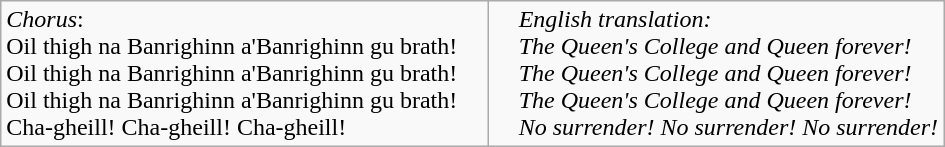<table class="wikitable">
<tr>
<td style="padding-right: 20px;"><em>Chorus</em>:<br>Oil thigh na Banrighinn a'Banrighinn gu brath!<br>
Oil thigh na Banrighinn a'Banrighinn gu brath!<br>
Oil thigh na Banrighinn a'Banrighinn gu brath!<br>
Cha-gheill! Cha-gheill! Cha-gheill!</td>
<td style="padding-left: 20px;"><em>English translation:</em><br><em>The Queen's College and Queen forever!</em><br>
<em>The Queen's College and Queen forever!</em><br>
<em>The Queen's College and Queen forever!</em><br>
<em>No surrender! No surrender! No surrender!</em></td>
</tr>
</table>
